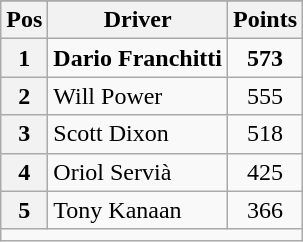<table class="wikitable">
<tr>
</tr>
<tr>
<th scope="col">Pos</th>
<th scope="col">Driver</th>
<th scope="col">Points</th>
</tr>
<tr>
<th scope="row">1</th>
<td> <strong>Dario Franchitti</strong></td>
<td style="text-align:center;"><strong>573</strong></td>
</tr>
<tr>
<th scope="row">2</th>
<td> Will Power</td>
<td style="text-align:center;">555</td>
</tr>
<tr>
<th scope="row">3</th>
<td> Scott Dixon</td>
<td style="text-align:center;">518</td>
</tr>
<tr>
<th scope="row">4</th>
<td> Oriol Servià</td>
<td style="text-align:center;">425</td>
</tr>
<tr>
<th scope="row">5</th>
<td> Tony Kanaan</td>
<td style="text-align:center;">366</td>
</tr>
<tr class="sortbottom">
<td colspan="9"></td>
</tr>
</table>
